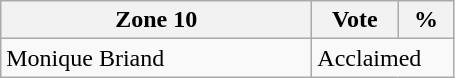<table class="wikitable">
<tr>
<th bgcolor="#DDDDFF" width="200px">Zone 10</th>
<th bgcolor="#DDDDFF" width="50px">Vote</th>
<th bgcolor="#DDDDFF" width="30px">%</th>
</tr>
<tr>
<td>Monique Briand</td>
<td colspan="2">Acclaimed</td>
</tr>
</table>
